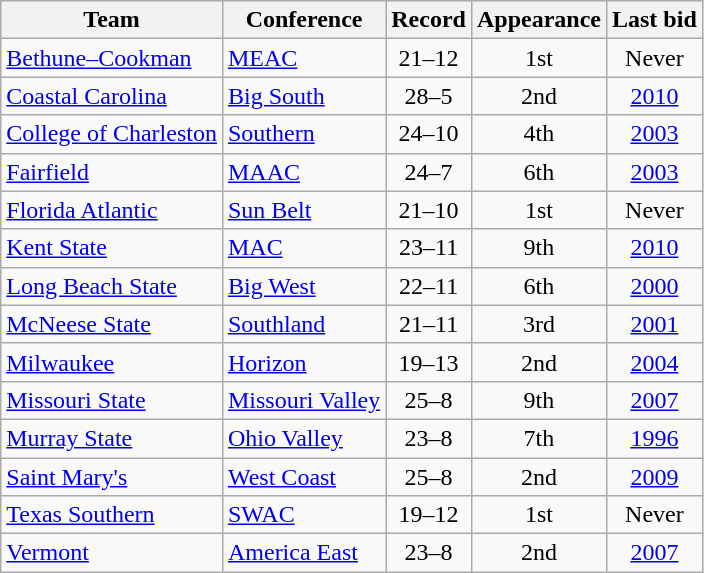<table class="wikitable sortable" style="text-align: center;">
<tr>
<th>Team</th>
<th>Conference</th>
<th>Record</th>
<th data-sort-type="number">Appearance</th>
<th>Last bid</th>
</tr>
<tr>
<td align=left><a href='#'>Bethune–Cookman</a></td>
<td align=left><a href='#'>MEAC</a></td>
<td>21–12</td>
<td>1st</td>
<td>Never</td>
</tr>
<tr>
<td align=left><a href='#'>Coastal Carolina</a></td>
<td align=left><a href='#'>Big South</a></td>
<td>28–5</td>
<td>2nd</td>
<td><a href='#'>2010</a></td>
</tr>
<tr>
<td align=left><a href='#'>College of Charleston</a></td>
<td align=left><a href='#'>Southern</a></td>
<td>24–10</td>
<td>4th</td>
<td><a href='#'>2003</a></td>
</tr>
<tr>
<td align=left><a href='#'>Fairfield</a></td>
<td align=left><a href='#'>MAAC</a></td>
<td>24–7</td>
<td>6th</td>
<td><a href='#'>2003</a></td>
</tr>
<tr>
<td align=left><a href='#'>Florida Atlantic</a></td>
<td align=left><a href='#'>Sun Belt</a></td>
<td>21–10</td>
<td>1st</td>
<td>Never</td>
</tr>
<tr>
<td align=left><a href='#'>Kent State</a></td>
<td align=left><a href='#'>MAC</a></td>
<td>23–11</td>
<td>9th</td>
<td><a href='#'>2010</a></td>
</tr>
<tr>
<td align=left><a href='#'>Long Beach State</a></td>
<td align=left><a href='#'>Big West</a></td>
<td>22–11</td>
<td>6th</td>
<td><a href='#'>2000</a></td>
</tr>
<tr>
<td align=left><a href='#'>McNeese State</a></td>
<td align=left><a href='#'>Southland</a></td>
<td>21–11</td>
<td>3rd</td>
<td><a href='#'>2001</a></td>
</tr>
<tr>
<td align=left><a href='#'>Milwaukee</a></td>
<td align=left><a href='#'>Horizon</a></td>
<td>19–13</td>
<td>2nd</td>
<td><a href='#'>2004</a></td>
</tr>
<tr>
<td align=left><a href='#'>Missouri State</a></td>
<td align=left><a href='#'>Missouri Valley</a></td>
<td>25–8</td>
<td>9th</td>
<td><a href='#'>2007</a></td>
</tr>
<tr>
<td align=left><a href='#'>Murray State</a></td>
<td align=left><a href='#'>Ohio Valley</a></td>
<td>23–8</td>
<td>7th</td>
<td><a href='#'>1996</a></td>
</tr>
<tr>
<td align=left><a href='#'>Saint Mary's</a></td>
<td align=left><a href='#'>West Coast</a></td>
<td>25–8</td>
<td>2nd</td>
<td><a href='#'>2009</a></td>
</tr>
<tr>
<td align=left><a href='#'>Texas Southern</a></td>
<td align=left><a href='#'>SWAC</a></td>
<td>19–12</td>
<td>1st</td>
<td>Never</td>
</tr>
<tr>
<td align=left><a href='#'>Vermont</a></td>
<td align=left><a href='#'>America East</a></td>
<td>23–8</td>
<td>2nd</td>
<td><a href='#'>2007</a></td>
</tr>
</table>
